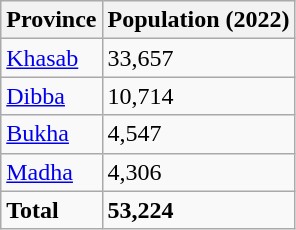<table class="wikitable">
<tr>
<th>Province</th>
<th>Population (2022)</th>
</tr>
<tr>
<td><a href='#'>Khasab</a></td>
<td>33,657</td>
</tr>
<tr>
<td><a href='#'>Dibba</a></td>
<td>10,714</td>
</tr>
<tr>
<td><a href='#'>Bukha</a></td>
<td>4,547</td>
</tr>
<tr>
<td><a href='#'>Madha</a></td>
<td>4,306</td>
</tr>
<tr>
<td><strong>Total</strong></td>
<td><strong>53,224</strong></td>
</tr>
</table>
